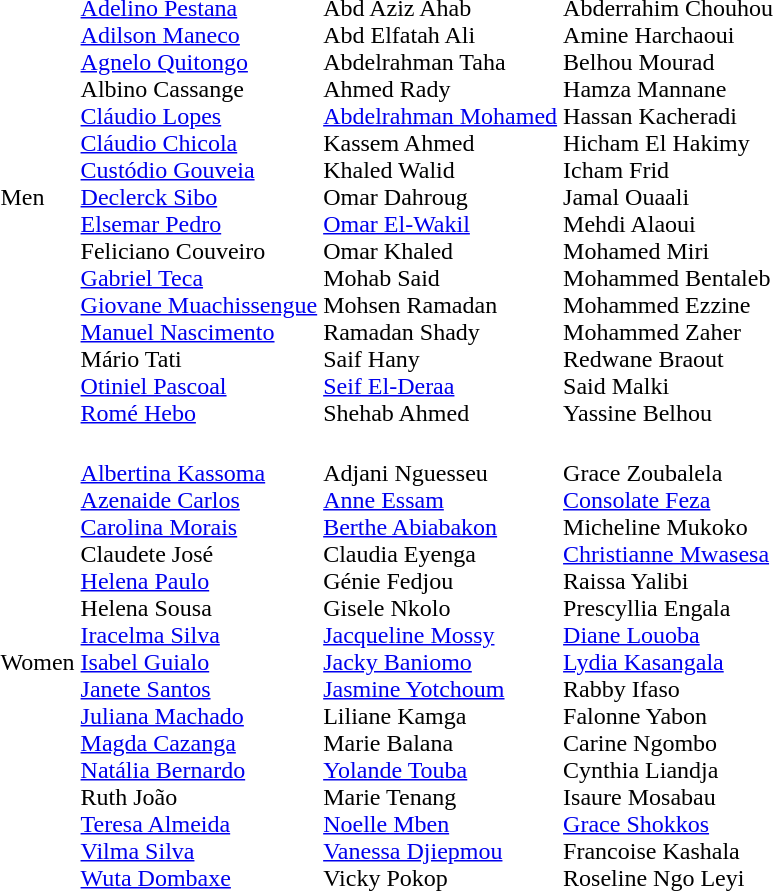<table>
<tr>
<td>Men<br></td>
<td><br><a href='#'>Adelino Pestana</a><br><a href='#'>Adilson Maneco</a><br><a href='#'>Agnelo Quitongo</a><br>Albino Cassange<br><a href='#'>Cláudio Lopes</a><br><a href='#'>Cláudio Chicola</a><br><a href='#'>Custódio Gouveia</a><br><a href='#'>Declerck Sibo</a><br><a href='#'>Elsemar Pedro</a><br>Feliciano Couveiro<br><a href='#'>Gabriel Teca</a><br><a href='#'>Giovane Muachissengue</a><br><a href='#'>Manuel Nascimento</a><br>Mário Tati<br><a href='#'>Otiniel Pascoal</a><br><a href='#'>Romé Hebo</a></td>
<td><br>Abd Aziz Ahab<br>Abd Elfatah Ali<br>Abdelrahman Taha<br>Ahmed Rady<br><a href='#'>Abdelrahman Mohamed</a><br>Kassem Ahmed<br>Khaled Walid<br>Omar Dahroug<br><a href='#'>Omar El-Wakil</a><br>Omar Khaled<br>Mohab Said<br>Mohsen Ramadan<br>Ramadan Shady<br>Saif Hany<br><a href='#'>Seif El-Deraa</a><br>Shehab Ahmed</td>
<td><br>Abderrahim Chouhou<br>Amine Harchaoui<br>Belhou Mourad<br>Hamza Mannane<br>Hassan Kacheradi<br>Hicham El Hakimy<br>Icham Frid<br>Jamal Ouaali<br>Mehdi Alaoui<br>Mohamed Miri<br>Mohammed Bentaleb<br>Mohammed Ezzine<br>Mohammed Zaher<br>Redwane Braout<br>Said Malki<br>Yassine Belhou</td>
</tr>
<tr>
<td>Women<br></td>
<td><br><a href='#'>Albertina Kassoma</a><br><a href='#'>Azenaide Carlos</a><br><a href='#'>Carolina Morais</a><br>Claudete José<br><a href='#'>Helena Paulo</a><br>Helena Sousa<br><a href='#'>Iracelma Silva</a><br><a href='#'>Isabel Guialo</a><br><a href='#'>Janete Santos</a><br><a href='#'>Juliana Machado</a><br><a href='#'>Magda Cazanga</a><br><a href='#'>Natália Bernardo</a><br>Ruth João<br><a href='#'>Teresa Almeida</a><br><a href='#'>Vilma Silva</a><br><a href='#'>Wuta Dombaxe</a></td>
<td><br>Adjani Nguesseu<br><a href='#'>Anne Essam</a><br><a href='#'>Berthe Abiabakon</a><br>Claudia Eyenga<br>Génie Fedjou<br>Gisele Nkolo<br><a href='#'>Jacqueline Mossy</a><br><a href='#'>Jacky Baniomo</a><br><a href='#'>Jasmine Yotchoum</a><br>Liliane Kamga<br>Marie Balana<br><a href='#'>Yolande Touba</a><br>Marie Tenang<br><a href='#'>Noelle Mben</a><br><a href='#'>Vanessa Djiepmou</a><br>Vicky Pokop</td>
<td><br>Grace Zoubalela<br><a href='#'>Consolate Feza</a><br>Micheline Mukoko<br><a href='#'>Christianne Mwasesa</a><br>Raissa Yalibi<br>Prescyllia Engala<br><a href='#'>Diane Louoba</a><br><a href='#'>Lydia Kasangala</a><br>Rabby Ifaso<br>Falonne Yabon<br>Carine Ngombo<br>Cynthia Liandja<br>Isaure Mosabau<br><a href='#'>Grace Shokkos</a><br>Francoise Kashala<br>Roseline Ngo Leyi</td>
</tr>
</table>
